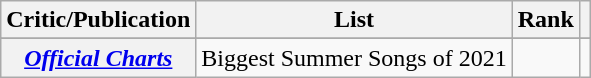<table class="wikitable plainrowheaders sortable">
<tr>
<th>Critic/Publication</th>
<th scope="col" class="unsortable">List</th>
<th data-sort-type="number">Rank</th>
<th scope="col" class="unsortable"></th>
</tr>
<tr>
</tr>
<tr>
<th scope="row" rowspan="1"><em><a href='#'>Official Charts </a></em></th>
<td>Biggest Summer Songs of 2021</td>
<td></td>
<td style="text-align:center;"></td>
</tr>
</table>
